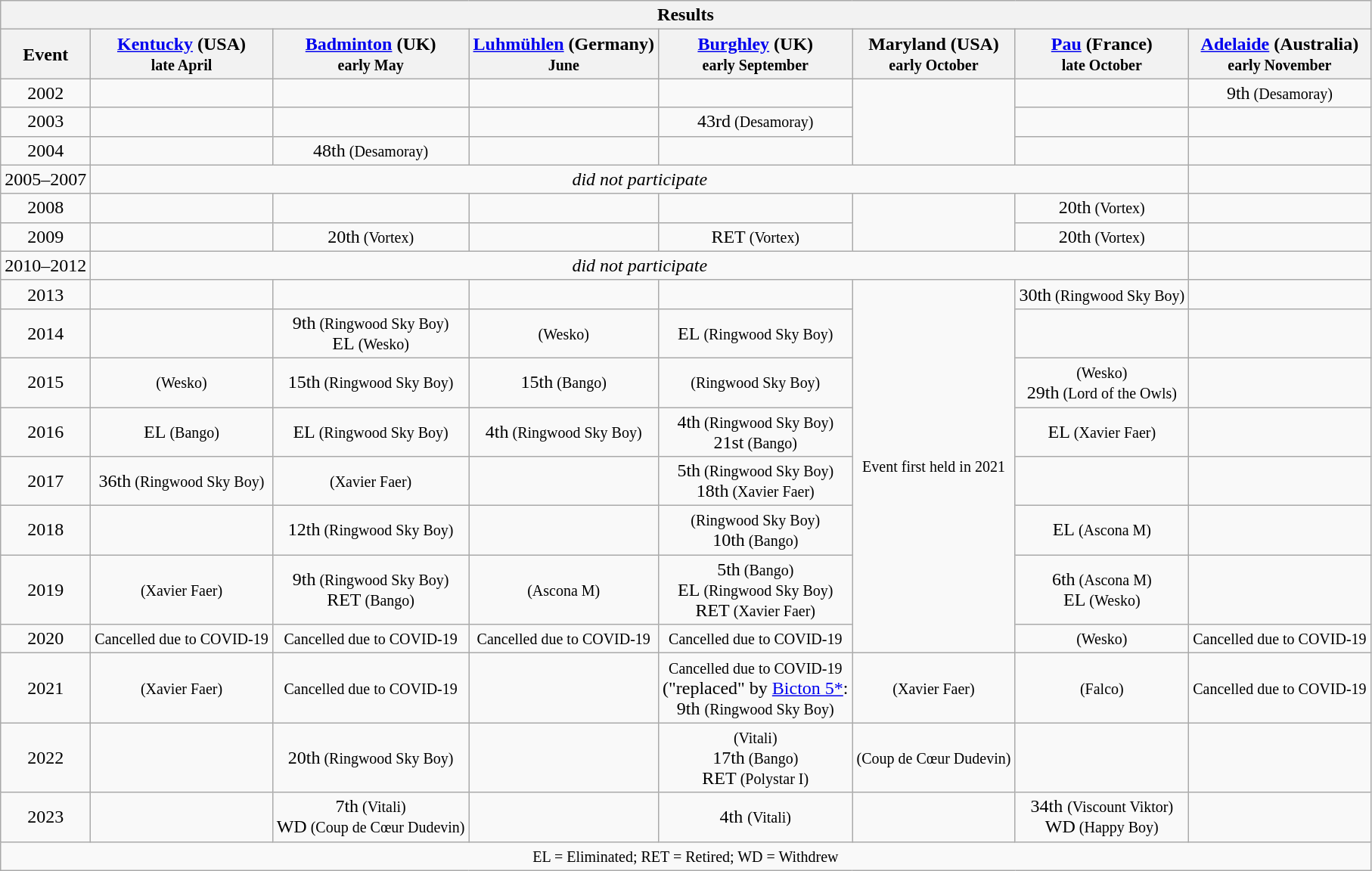<table class="wikitable" style="text-align:center">
<tr>
<th colspan="12" align="center"><strong>Results</strong></th>
</tr>
<tr>
<th>Event</th>
<th><a href='#'>Kentucky</a> (USA)<br><small>late April</small></th>
<th><a href='#'>Badminton</a> (UK)<br><small>early May</small></th>
<th><a href='#'>Luhmühlen</a> (Germany)<br><small>June</small></th>
<th><a href='#'>Burghley</a> (UK)<br><small>early September</small></th>
<th>Maryland (USA)<br><small>early October</small></th>
<th><a href='#'>Pau</a> (France)<br><small>late October</small></th>
<th><a href='#'>Adelaide</a> (Australia)<br><small>early November</small></th>
</tr>
<tr>
<td>2002</td>
<td></td>
<td></td>
<td></td>
<td></td>
<td rowspan="3"></td>
<td></td>
<td>9th<small> (Desamoray)</small></td>
</tr>
<tr>
<td>2003</td>
<td></td>
<td></td>
<td></td>
<td>43rd<small> (Desamoray)</small></td>
<td></td>
<td></td>
</tr>
<tr>
<td>2004</td>
<td></td>
<td>48th<small> (Desamoray)</small></td>
<td></td>
<td></td>
<td></td>
<td></td>
</tr>
<tr>
<td>2005–2007</td>
<td colspan="6"><em>did not participate</em></td>
</tr>
<tr>
<td>2008</td>
<td></td>
<td></td>
<td></td>
<td></td>
<td rowspan="2"></td>
<td>20th<small> (Vortex)</small></td>
<td></td>
</tr>
<tr>
<td>2009</td>
<td></td>
<td>20th<small> (Vortex)</small></td>
<td></td>
<td>RET<small> (Vortex)</small></td>
<td>20th<small> (Vortex)</small></td>
<td></td>
</tr>
<tr>
<td>2010–2012</td>
<td colspan="6"><em>did not participate</em></td>
</tr>
<tr>
<td>2013</td>
<td></td>
<td></td>
<td></td>
<td></td>
<td rowspan="8"><small>Event first held in 2021</small></td>
<td>30th<small> (Ringwood Sky Boy)</small></td>
<td></td>
</tr>
<tr>
<td>2014</td>
<td></td>
<td>9th<small> (Ringwood Sky Boy)</small><br>EL<small> (Wesko)</small></td>
<td><small> (Wesko)</small></td>
<td>EL<small> (Ringwood Sky Boy)</small></td>
<td></td>
<td></td>
</tr>
<tr>
<td>2015</td>
<td> <small>(Wesko)</small></td>
<td>15th<small> (Ringwood Sky Boy)</small></td>
<td>15th<small> (Bango)</small></td>
<td><small> (Ringwood Sky Boy)</small></td>
<td><small> (Wesko)</small><br>29th<small> (Lord of the Owls)</small></td>
<td></td>
</tr>
<tr>
<td>2016</td>
<td>EL<small> (Bango)</small></td>
<td>EL<small> (Ringwood Sky Boy)</small></td>
<td>4th<small> (Ringwood Sky Boy)</small></td>
<td>4th<small> (Ringwood Sky Boy)</small><br>21st<small> (Bango)</small></td>
<td>EL<small> (Xavier Faer)</small></td>
<td></td>
</tr>
<tr>
<td>2017</td>
<td>36th<small> (Ringwood Sky Boy)</small></td>
<td><small> (Xavier Faer)</small></td>
<td></td>
<td>5th<small> (Ringwood Sky Boy)</small><br>18th<small> (Xavier Faer)</small></td>
<td></td>
<td></td>
</tr>
<tr>
<td>2018</td>
<td></td>
<td>12th<small> (Ringwood Sky Boy)</small></td>
<td></td>
<td><small> (Ringwood Sky Boy)</small><br>10th<small> (Bango)</small></td>
<td>EL<small> (Ascona M)</small></td>
<td></td>
</tr>
<tr>
<td>2019</td>
<td><small> (Xavier Faer)</small></td>
<td>9th<small> (Ringwood Sky Boy)</small><br>RET<small> (Bango)</small></td>
<td><small> (Ascona M)</small></td>
<td>5th<small> (Bango)</small><br>EL<small> (Ringwood Sky Boy)</small><br>RET<small> (Xavier Faer)</small></td>
<td>6th<small> (Ascona M)</small><br>EL<small> (Wesko)</small></td>
<td></td>
</tr>
<tr>
<td>2020</td>
<td><small>Cancelled due to COVID-19</small></td>
<td><small>Cancelled due to COVID-19</small></td>
<td><small>Cancelled due to COVID-19</small></td>
<td><small>Cancelled due to COVID-19</small></td>
<td><small> (Wesko)</small></td>
<td><small>Cancelled due to COVID-19</small></td>
</tr>
<tr>
<td>2021</td>
<td><small> (Xavier Faer)</small></td>
<td><small>Cancelled due to COVID-19</small></td>
<td></td>
<td><small>Cancelled due to COVID-19</small><br>("replaced" by <a href='#'>Bicton 5*</a>:<br>9th <small>(Ringwood Sky Boy)</small></td>
<td><small> (Xavier Faer)</small></td>
<td><small> (Falco)</small></td>
<td><small>Cancelled due to COVID-19</small></td>
</tr>
<tr>
<td>2022</td>
<td></td>
<td>20th<small> (Ringwood Sky Boy)</small></td>
<td></td>
<td><small>  (Vitali)<br></small>17th<small> (Bango)<br></small>RET<small> (Polystar I)</small></td>
<td><small> (Coup de Cœur Dudevin)</small></td>
<td></td>
<td></td>
</tr>
<tr>
<td>2023</td>
<td></td>
<td>7th<small> (Vitali)</small><br>WD<small> (Coup de Cœur Dudevin)</small></td>
<td></td>
<td>4th <small>(Vitali)</small></td>
<td></td>
<td>34th <small>(Viscount Viktor)<br></small>WD<small> (Happy Boy)</small></td>
<td></td>
</tr>
<tr>
<td colspan="12" align="center"><small> EL = Eliminated; RET = Retired; WD = Withdrew </small></td>
</tr>
</table>
